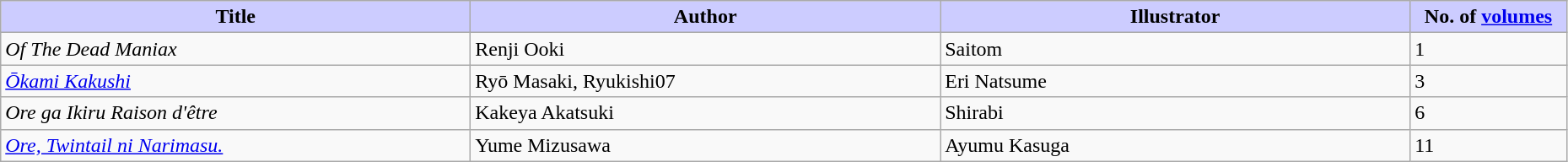<table class="wikitable" style="width: 98%;">
<tr>
<th width=30% style="background:#ccf;">Title</th>
<th width=30% style="background:#ccf;">Author</th>
<th width=30% style="background:#ccf;">Illustrator</th>
<th width=10% style="background:#ccf;">No. of <a href='#'>volumes</a></th>
</tr>
<tr>
<td><em>Of The Dead Maniax</em></td>
<td>Renji Ooki</td>
<td>Saitom</td>
<td>1</td>
</tr>
<tr>
<td><em><a href='#'>Ōkami Kakushi</a></em></td>
<td>Ryō Masaki, Ryukishi07</td>
<td>Eri Natsume</td>
<td>3</td>
</tr>
<tr>
<td><em>Ore ga Ikiru Raison d'être</em></td>
<td>Kakeya Akatsuki</td>
<td>Shirabi</td>
<td>6</td>
</tr>
<tr>
<td><em><a href='#'>Ore, Twintail ni Narimasu.</a></em></td>
<td>Yume Mizusawa</td>
<td>Ayumu Kasuga</td>
<td>11</td>
</tr>
</table>
